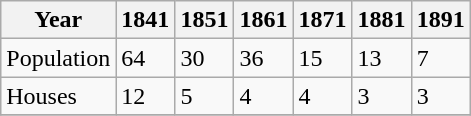<table class="wikitable">
<tr>
<th>Year</th>
<th>1841</th>
<th>1851</th>
<th>1861</th>
<th>1871</th>
<th>1881</th>
<th>1891</th>
</tr>
<tr>
<td>Population</td>
<td>64</td>
<td>30</td>
<td>36</td>
<td>15</td>
<td>13</td>
<td>7</td>
</tr>
<tr>
<td>Houses</td>
<td>12</td>
<td>5</td>
<td>4</td>
<td>4</td>
<td>3</td>
<td>3</td>
</tr>
<tr>
</tr>
</table>
